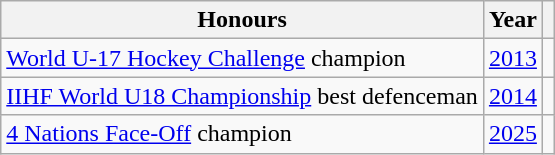<table class="wikitable">
<tr>
<th>Honours</th>
<th>Year</th>
<th></th>
</tr>
<tr>
<td><a href='#'>World U-17 Hockey Challenge</a> champion</td>
<td><a href='#'>2013</a></td>
<td></td>
</tr>
<tr>
<td><a href='#'>IIHF World U18 Championship</a> best defenceman</td>
<td><a href='#'>2014</a></td>
<td></td>
</tr>
<tr>
<td><a href='#'>4 Nations Face-Off</a> champion</td>
<td><a href='#'>2025</a></td>
<td></td>
</tr>
</table>
